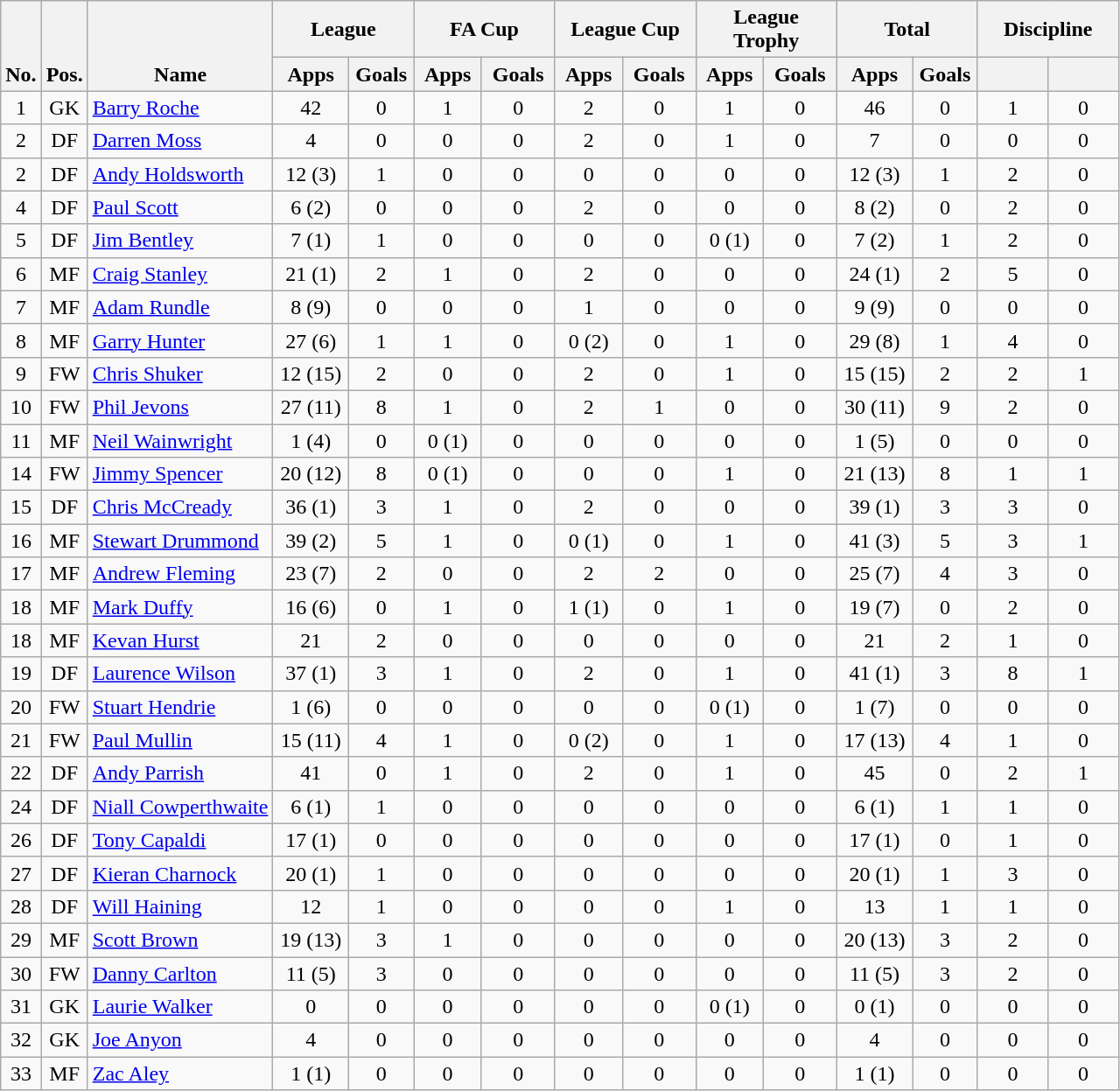<table class="wikitable" style="text-align:center">
<tr>
<th rowspan="2" valign="bottom">No.</th>
<th rowspan="2" valign="bottom">Pos.</th>
<th rowspan="2" valign="bottom">Name</th>
<th colspan="2" width="100">League</th>
<th colspan="2" width="100">FA Cup</th>
<th colspan="2" width="100">League Cup</th>
<th colspan="2" width="100">League Trophy</th>
<th colspan="2" width="100">Total</th>
<th colspan="2" width="100">Discipline</th>
</tr>
<tr>
<th>Apps</th>
<th>Goals</th>
<th>Apps</th>
<th>Goals</th>
<th>Apps</th>
<th>Goals</th>
<th>Apps</th>
<th>Goals</th>
<th>Apps</th>
<th>Goals</th>
<th></th>
<th></th>
</tr>
<tr>
<td>1</td>
<td>GK</td>
<td align="left"> <a href='#'>Barry Roche</a></td>
<td>42</td>
<td>0</td>
<td>1</td>
<td>0</td>
<td>2</td>
<td>0</td>
<td>1</td>
<td>0</td>
<td>46</td>
<td>0</td>
<td>1</td>
<td>0</td>
</tr>
<tr>
<td>2</td>
<td>DF</td>
<td align="left"> <a href='#'>Darren Moss</a></td>
<td>4</td>
<td>0</td>
<td>0</td>
<td>0</td>
<td>2</td>
<td>0</td>
<td>1</td>
<td>0</td>
<td>7</td>
<td>0</td>
<td>0</td>
<td>0</td>
</tr>
<tr>
<td>2</td>
<td>DF</td>
<td align="left"> <a href='#'>Andy Holdsworth</a></td>
<td>12 (3)</td>
<td>1</td>
<td>0</td>
<td>0</td>
<td>0</td>
<td>0</td>
<td>0</td>
<td>0</td>
<td>12 (3)</td>
<td>1</td>
<td>2</td>
<td>0</td>
</tr>
<tr>
<td>4</td>
<td>DF</td>
<td align="left"> <a href='#'>Paul Scott</a></td>
<td>6 (2)</td>
<td>0</td>
<td>0</td>
<td>0</td>
<td>2</td>
<td>0</td>
<td>0</td>
<td>0</td>
<td>8 (2)</td>
<td>0</td>
<td>2</td>
<td>0</td>
</tr>
<tr>
<td>5</td>
<td>DF</td>
<td align="left"> <a href='#'>Jim Bentley</a></td>
<td>7 (1)</td>
<td>1</td>
<td>0</td>
<td>0</td>
<td>0</td>
<td>0</td>
<td>0 (1)</td>
<td>0</td>
<td>7 (2)</td>
<td>1</td>
<td>2</td>
<td>0</td>
</tr>
<tr>
<td>6</td>
<td>MF</td>
<td align="left"> <a href='#'>Craig Stanley</a></td>
<td>21 (1)</td>
<td>2</td>
<td>1</td>
<td>0</td>
<td>2</td>
<td>0</td>
<td>0</td>
<td>0</td>
<td>24 (1)</td>
<td>2</td>
<td>5</td>
<td>0</td>
</tr>
<tr>
<td>7</td>
<td>MF</td>
<td align="left"> <a href='#'>Adam Rundle</a></td>
<td>8 (9)</td>
<td>0</td>
<td>0</td>
<td>0</td>
<td>1</td>
<td>0</td>
<td>0</td>
<td>0</td>
<td>9 (9)</td>
<td>0</td>
<td>0</td>
<td>0</td>
</tr>
<tr>
<td>8</td>
<td>MF</td>
<td align="left"> <a href='#'>Garry Hunter</a></td>
<td>27 (6)</td>
<td>1</td>
<td>1</td>
<td>0</td>
<td>0 (2)</td>
<td>0</td>
<td>1</td>
<td>0</td>
<td>29 (8)</td>
<td>1</td>
<td>4</td>
<td>0</td>
</tr>
<tr>
<td>9</td>
<td>FW</td>
<td align="left"> <a href='#'>Chris Shuker</a></td>
<td>12 (15)</td>
<td>2</td>
<td>0</td>
<td>0</td>
<td>2</td>
<td>0</td>
<td>1</td>
<td>0</td>
<td>15 (15)</td>
<td>2</td>
<td>2</td>
<td>1</td>
</tr>
<tr>
<td>10</td>
<td>FW</td>
<td align="left"> <a href='#'>Phil Jevons</a></td>
<td>27 (11)</td>
<td>8</td>
<td>1</td>
<td>0</td>
<td>2</td>
<td>1</td>
<td>0</td>
<td>0</td>
<td>30 (11)</td>
<td>9</td>
<td>2</td>
<td>0</td>
</tr>
<tr>
<td>11</td>
<td>MF</td>
<td align="left"> <a href='#'>Neil Wainwright</a></td>
<td>1 (4)</td>
<td>0</td>
<td>0 (1)</td>
<td>0</td>
<td>0</td>
<td>0</td>
<td>0</td>
<td>0</td>
<td>1 (5)</td>
<td>0</td>
<td>0</td>
<td>0</td>
</tr>
<tr>
<td>14</td>
<td>FW</td>
<td align="left"> <a href='#'>Jimmy Spencer</a></td>
<td>20 (12)</td>
<td>8</td>
<td>0 (1)</td>
<td>0</td>
<td>0</td>
<td>0</td>
<td>1</td>
<td>0</td>
<td>21 (13)</td>
<td>8</td>
<td>1</td>
<td>1</td>
</tr>
<tr>
<td>15</td>
<td>DF</td>
<td align="left"> <a href='#'>Chris McCready</a></td>
<td>36 (1)</td>
<td>3</td>
<td>1</td>
<td>0</td>
<td>2</td>
<td>0</td>
<td>0</td>
<td>0</td>
<td>39 (1)</td>
<td>3</td>
<td>3</td>
<td>0</td>
</tr>
<tr>
<td>16</td>
<td>MF</td>
<td align="left"> <a href='#'>Stewart Drummond</a></td>
<td>39 (2)</td>
<td>5</td>
<td>1</td>
<td>0</td>
<td>0 (1)</td>
<td>0</td>
<td>1</td>
<td>0</td>
<td>41 (3)</td>
<td>5</td>
<td>3</td>
<td>1</td>
</tr>
<tr>
<td>17</td>
<td>MF</td>
<td align="left"> <a href='#'>Andrew Fleming</a></td>
<td>23 (7)</td>
<td>2</td>
<td>0</td>
<td>0</td>
<td>2</td>
<td>2</td>
<td>0</td>
<td>0</td>
<td>25 (7)</td>
<td>4</td>
<td>3</td>
<td>0</td>
</tr>
<tr>
<td>18</td>
<td>MF</td>
<td align="left"> <a href='#'>Mark Duffy</a></td>
<td>16 (6)</td>
<td>0</td>
<td>1</td>
<td>0</td>
<td>1 (1)</td>
<td>0</td>
<td>1</td>
<td>0</td>
<td>19 (7)</td>
<td>0</td>
<td>2</td>
<td>0</td>
</tr>
<tr>
<td>18</td>
<td>MF</td>
<td align="left"> <a href='#'>Kevan Hurst</a></td>
<td>21</td>
<td>2</td>
<td>0</td>
<td>0</td>
<td>0</td>
<td>0</td>
<td>0</td>
<td>0</td>
<td>21</td>
<td>2</td>
<td>1</td>
<td>0</td>
</tr>
<tr>
<td>19</td>
<td>DF</td>
<td align="left"> <a href='#'>Laurence Wilson</a></td>
<td>37 (1)</td>
<td>3</td>
<td>1</td>
<td>0</td>
<td>2</td>
<td>0</td>
<td>1</td>
<td>0</td>
<td>41 (1)</td>
<td>3</td>
<td>8</td>
<td>1</td>
</tr>
<tr>
<td>20</td>
<td>FW</td>
<td align="left"> <a href='#'>Stuart Hendrie</a></td>
<td>1 (6)</td>
<td>0</td>
<td>0</td>
<td>0</td>
<td>0</td>
<td>0</td>
<td>0 (1)</td>
<td>0</td>
<td>1 (7)</td>
<td>0</td>
<td>0</td>
<td>0</td>
</tr>
<tr>
<td>21</td>
<td>FW</td>
<td align="left"> <a href='#'>Paul Mullin</a></td>
<td>15 (11)</td>
<td>4</td>
<td>1</td>
<td>0</td>
<td>0 (2)</td>
<td>0</td>
<td>1</td>
<td>0</td>
<td>17 (13)</td>
<td>4</td>
<td>1</td>
<td>0</td>
</tr>
<tr>
<td>22</td>
<td>DF</td>
<td align="left"> <a href='#'>Andy Parrish</a></td>
<td>41</td>
<td>0</td>
<td>1</td>
<td>0</td>
<td>2</td>
<td>0</td>
<td>1</td>
<td>0</td>
<td>45</td>
<td>0</td>
<td>2</td>
<td>1</td>
</tr>
<tr>
<td>24</td>
<td>DF</td>
<td align="left"> <a href='#'>Niall Cowperthwaite</a></td>
<td>6 (1)</td>
<td>1</td>
<td>0</td>
<td>0</td>
<td>0</td>
<td>0</td>
<td>0</td>
<td>0</td>
<td>6 (1)</td>
<td>1</td>
<td>1</td>
<td>0</td>
</tr>
<tr>
<td>26</td>
<td>DF</td>
<td align="left"> <a href='#'>Tony Capaldi</a></td>
<td>17 (1)</td>
<td>0</td>
<td>0</td>
<td>0</td>
<td>0</td>
<td>0</td>
<td>0</td>
<td>0</td>
<td>17 (1)</td>
<td>0</td>
<td>1</td>
<td>0</td>
</tr>
<tr>
<td>27</td>
<td>DF</td>
<td align="left"> <a href='#'>Kieran Charnock</a></td>
<td>20 (1)</td>
<td>1</td>
<td>0</td>
<td>0</td>
<td>0</td>
<td>0</td>
<td>0</td>
<td>0</td>
<td>20 (1)</td>
<td>1</td>
<td>3</td>
<td>0</td>
</tr>
<tr>
<td>28</td>
<td>DF</td>
<td align="left"> <a href='#'>Will Haining</a></td>
<td>12</td>
<td>1</td>
<td>0</td>
<td>0</td>
<td>0</td>
<td>0</td>
<td>1</td>
<td>0</td>
<td>13</td>
<td>1</td>
<td>1</td>
<td>0</td>
</tr>
<tr>
<td>29</td>
<td>MF</td>
<td align="left"> <a href='#'>Scott Brown</a></td>
<td>19 (13)</td>
<td>3</td>
<td>1</td>
<td>0</td>
<td>0</td>
<td>0</td>
<td>0</td>
<td>0</td>
<td>20 (13)</td>
<td>3</td>
<td>2</td>
<td>0</td>
</tr>
<tr>
<td>30</td>
<td>FW</td>
<td align="left"> <a href='#'>Danny Carlton</a></td>
<td>11 (5)</td>
<td>3</td>
<td>0</td>
<td>0</td>
<td>0</td>
<td>0</td>
<td>0</td>
<td>0</td>
<td>11 (5)</td>
<td>3</td>
<td>2</td>
<td>0</td>
</tr>
<tr>
<td>31</td>
<td>GK</td>
<td align="left"> <a href='#'>Laurie Walker</a></td>
<td>0</td>
<td>0</td>
<td>0</td>
<td>0</td>
<td>0</td>
<td>0</td>
<td>0 (1)</td>
<td>0</td>
<td>0 (1)</td>
<td>0</td>
<td>0</td>
<td>0</td>
</tr>
<tr>
<td>32</td>
<td>GK</td>
<td align="left"> <a href='#'>Joe Anyon</a></td>
<td>4</td>
<td>0</td>
<td>0</td>
<td>0</td>
<td>0</td>
<td>0</td>
<td>0</td>
<td>0</td>
<td>4</td>
<td>0</td>
<td>0</td>
<td>0</td>
</tr>
<tr>
<td>33</td>
<td>MF</td>
<td align="left"> <a href='#'>Zac Aley</a></td>
<td>1 (1)</td>
<td>0</td>
<td>0</td>
<td>0</td>
<td>0</td>
<td>0</td>
<td>0</td>
<td>0</td>
<td>1 (1)</td>
<td>0</td>
<td>0</td>
<td>0</td>
</tr>
</table>
